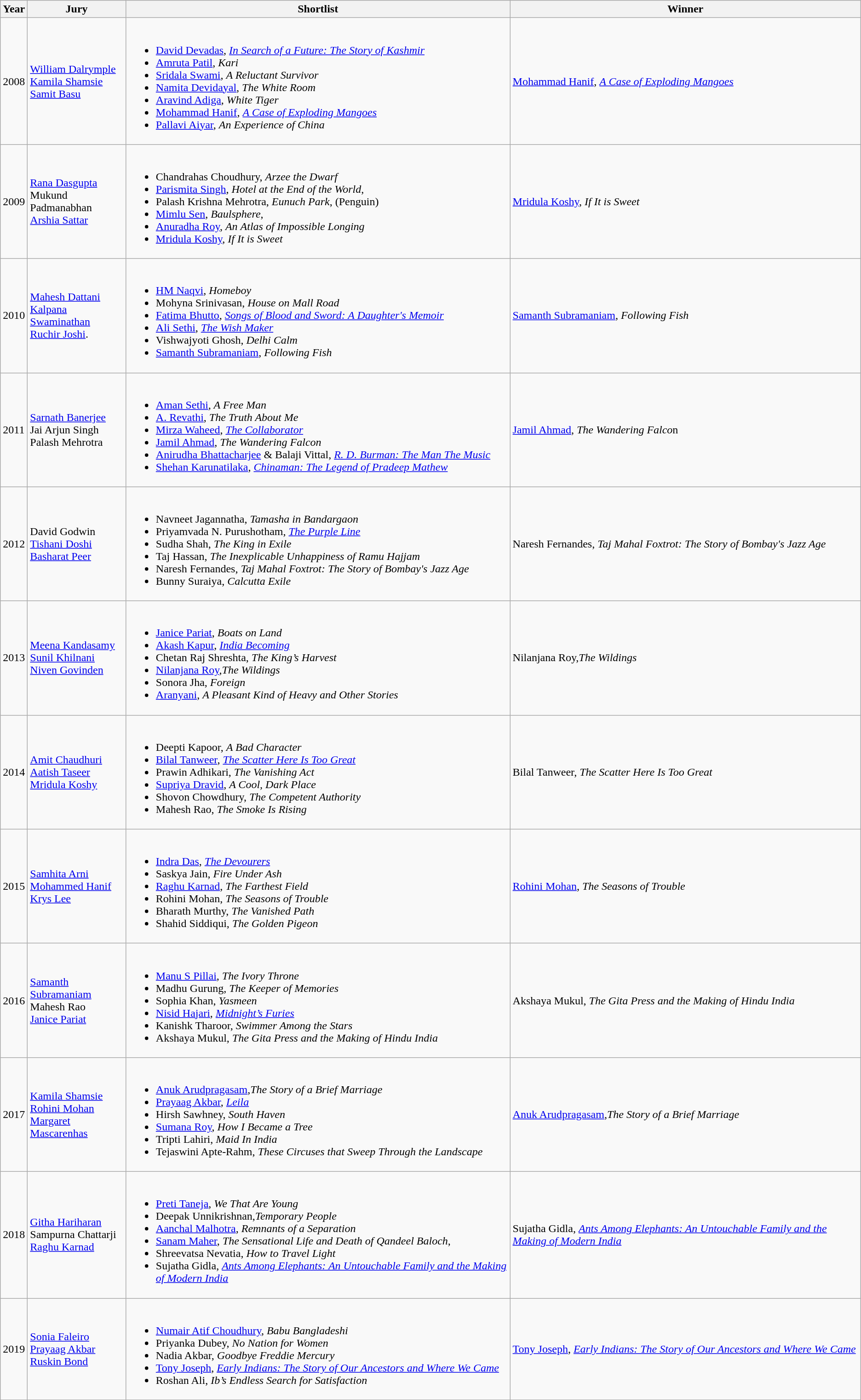<table class="wikitable">
<tr>
<th>Year</th>
<th>Jury</th>
<th>Shortlist</th>
<th>Winner</th>
</tr>
<tr>
<td>2008</td>
<td><a href='#'>William Dalrymple</a><br><a href='#'>Kamila Shamsie</a><br><a href='#'>Samit Basu</a></td>
<td><br><ul><li><a href='#'>David Devadas</a>, <em><a href='#'>In Search of a Future: The Story of Kashmir</a></em></li><li><a href='#'>Amruta Patil</a>, <em>Kari</em></li><li><a href='#'>Sridala Swami</a>, <em>A Reluctant Survivor</em></li><li><a href='#'>Namita Devidayal</a>, <em>The White Room</em></li><li><a href='#'>Aravind Adiga</a>, <em>White Tiger</em></li><li><a href='#'>Mohammad Hanif</a>, <em><a href='#'>A Case of Exploding Mangoes</a></em></li><li><a href='#'>Pallavi Aiyar</a>, <em>An Experience of China</em></li></ul></td>
<td><a href='#'>Mohammad Hanif</a>, <em><a href='#'>A Case of Exploding Mangoes</a></em></td>
</tr>
<tr>
<td>2009</td>
<td><a href='#'>Rana Dasgupta</a><br>Mukund Padmanabhan<br><a href='#'>Arshia Sattar</a></td>
<td><br><ul><li>Chandrahas Choudhury, <em>Arzee the Dwarf</em></li><li><a href='#'>Parismita Singh</a>, <em>Hotel at the End of the World</em>,</li><li>Palash Krishna Mehrotra, <em>Eunuch Park</em>, (Penguin)</li><li><a href='#'>Mimlu Sen</a>, <em>Baulsphere</em>,</li><li><a href='#'>Anuradha Roy</a>, <em>An</em> <em>Atlas of Impossible Longing</em></li><li><a href='#'>Mridula Koshy</a>, <em>If It is Sweet</em></li></ul></td>
<td><a href='#'>Mridula Koshy</a>, <em>If It is Sweet</em></td>
</tr>
<tr>
<td>2010</td>
<td><a href='#'>Mahesh Dattani</a><br><a href='#'>Kalpana Swaminathan</a><br><a href='#'>Ruchir Joshi</a>.</td>
<td><br><ul><li><a href='#'>HM Naqvi</a>, <em>Homeboy</em></li><li>Mohyna Srinivasan, <em>House on Mall Road</em></li><li><a href='#'>Fatima Bhutto</a>, <em><a href='#'>Songs of Blood and Sword: A Daughter's Memoir</a></em></li><li><a href='#'>Ali Sethi</a>, <em><a href='#'>The Wish Maker</a></em></li><li>Vishwajyoti Ghosh, <em>Delhi Calm</em></li><li><a href='#'>Samanth Subramaniam</a>, <em>Following Fish</em></li></ul></td>
<td><a href='#'>Samanth Subramaniam</a>, <em>Following Fish</em></td>
</tr>
<tr>
<td>2011</td>
<td><a href='#'>Sarnath Banerjee</a><br>Jai Arjun Singh<br>Palash Mehrotra</td>
<td><br><ul><li><a href='#'>Aman Sethi</a><em>, A Free Man</em></li><li><a href='#'>A. Revathi</a>, <em>The Truth About Me</em></li><li><a href='#'>Mirza Waheed</a>, <em><a href='#'>The Collaborator</a></em></li><li><a href='#'>Jamil Ahmad</a>, <em>The Wandering Falcon</em></li><li><a href='#'>Anirudha Bhattacharjee</a> & Balaji Vittal, <em><a href='#'>R. D. Burman: The Man The Music</a></em></li><li><a href='#'>Shehan Karunatilaka</a>, <em><a href='#'>Chinaman: The Legend of Pradeep Mathew</a></em></li></ul></td>
<td><a href='#'>Jamil Ahmad</a>, <em>The Wandering Falco</em>n</td>
</tr>
<tr>
<td>2012</td>
<td>David Godwin<br><a href='#'>Tishani Doshi</a><br><a href='#'>Basharat Peer</a></td>
<td><br><ul><li>Navneet Jagannatha, <em>Tamasha in Bandargaon</em></li><li>Priyamvada N. Purushotham, <em><a href='#'>The Purple Line</a></em></li><li>Sudha Shah, <em>The King in Exile</em></li><li>Taj Hassan, <em>The Inexplicable Unhappiness of Ramu Hajjam</em></li><li>Naresh Fernandes, <em>Taj Mahal Foxtrot: The Story of Bombay's Jazz Age</em></li><li>Bunny Suraiya, <em>Calcutta Exile</em></li></ul></td>
<td>Naresh Fernandes, <em>Taj Mahal Foxtrot: The Story of Bombay's Jazz Age</em></td>
</tr>
<tr>
<td>2013</td>
<td><a href='#'>Meena Kandasamy</a><br><a href='#'>Sunil Khilnani</a><br><a href='#'>Niven Govinden</a></td>
<td><br><ul><li><a href='#'>Janice Pariat</a>, <em>Boats on Land</em></li><li><a href='#'>Akash Kapur</a>, <em><a href='#'>India Becoming</a></em></li><li>Chetan Raj Shreshta, <em>The King’s Harvest</em></li><li><a href='#'>Nilanjana Roy</a>,<em>The Wildings</em></li><li>Sonora Jha, <em>Foreign</em></li><li><a href='#'>Aranyani</a>, <em>A Pleasant Kind of Heavy and Other Stories</em></li></ul></td>
<td>Nilanjana Roy,<em>The Wildings</em></td>
</tr>
<tr>
<td>2014</td>
<td><a href='#'>Amit Chaudhuri</a><br><a href='#'>Aatish Taseer</a><br><a href='#'>Mridula Koshy</a></td>
<td><br><ul><li>Deepti Kapoor, <em>A Bad Character</em></li><li><a href='#'>Bilal Tanweer</a>, <em><a href='#'>The Scatter Here Is Too Great</a></em></li><li>Prawin Adhikari, <em>The Vanishing Act</em></li><li><a href='#'>Supriya Dravid</a>, <em>A Cool, Dark Place</em></li><li>Shovon Chowdhury, <em>The Competent Authority</em></li><li>Mahesh Rao, <em>The Smoke Is Rising</em></li></ul></td>
<td>Bilal Tanweer, <em>The Scatter Here Is Too Great</em></td>
</tr>
<tr>
<td>2015</td>
<td><a href='#'>Samhita Arni</a><br><a href='#'>Mohammed Hanif</a><br><a href='#'>Krys Lee</a></td>
<td><br><ul><li><a href='#'>Indra Das</a>, <em><a href='#'>The Devourers</a></em></li><li>Saskya Jain, <em>Fire Under Ash</em></li><li><a href='#'>Raghu Karnad</a>, <em>The Farthest Field</em></li><li>Rohini Mohan, <em>The Seasons of Trouble</em></li><li>Bharath Murthy, <em>The Vanished Path</em></li><li>Shahid Siddiqui, <em>The Golden Pigeon</em></li></ul></td>
<td><a href='#'>Rohini Mohan</a>, <em>The Seasons of Trouble</em></td>
</tr>
<tr>
<td>2016</td>
<td><a href='#'>Samanth Subramaniam</a><br>Mahesh Rao<br><a href='#'>Janice Pariat</a></td>
<td><br><ul><li><a href='#'>Manu S Pillai</a>, <em>The Ivory Throne</em></li><li>Madhu Gurung, <em>The Keeper of Memories</em></li><li>Sophia Khan, <em>Yasmeen</em></li><li><a href='#'>Nisid Hajari</a>, <em><a href='#'>Midnight’s Furies</a></em></li><li>Kanishk Tharoor, <em>Swimmer Among the Stars</em></li><li>Akshaya Mukul, <em>The</em> <em>Gita Press and the Making of Hindu India</em></li></ul></td>
<td>Akshaya Mukul, <em>The</em> <em>Gita Press and the Making of Hindu India</em></td>
</tr>
<tr>
<td>2017</td>
<td><a href='#'>Kamila Shamsie</a><br><a href='#'>Rohini Mohan</a><br><a href='#'>Margaret Mascarenhas</a></td>
<td><br><ul><li><a href='#'>Anuk Arudpragasam</a>,<em>The Story of a Brief Marriage</em></li><li><a href='#'>Prayaag Akbar</a>, <em><a href='#'>Leila</a></em></li><li>Hirsh Sawhney, <em>South Haven</em></li><li><a href='#'>Sumana Roy</a>, <em>How I Became a Tree</em></li><li>Tripti Lahiri, <em>Maid In India</em></li><li>Tejaswini Apte-Rahm, <em>These Circuses that Sweep Through the Landscape</em></li></ul></td>
<td><a href='#'>Anuk Arudpragasam</a>,<em>The Story of a Brief Marriage</em></td>
</tr>
<tr>
<td>2018</td>
<td><a href='#'>Githa Hariharan</a><br>Sampurna Chattarji<br><a href='#'>Raghu Karnad</a></td>
<td><br><ul><li><a href='#'>Preti Taneja</a>, <em>We That Are Young</em></li><li>Deepak Unnikrishnan,<em>Temporary People</em></li><li><a href='#'>Aanchal Malhotra</a>, <em>Remnants of a Separation</em></li><li><a href='#'>Sanam Maher</a>, <em>The Sensational Life and Death of Qandeel Baloch</em>,</li><li>Shreevatsa Nevatia, <em>How to Travel Light</em></li><li>Sujatha Gidla, <em><a href='#'>Ants Among Elephants: An Untouchable Family and the Making of Modern India</a></em></li></ul></td>
<td>Sujatha Gidla, <em><a href='#'>Ants Among Elephants: An Untouchable Family and the Making of Modern India</a></em></td>
</tr>
<tr>
<td>2019</td>
<td><a href='#'>Sonia Faleiro</a><br><a href='#'>Prayaag Akbar</a><br><a href='#'>Ruskin Bond</a></td>
<td><br><ul><li><a href='#'>Numair Atif Choudhury</a>, <em>Babu Bangladeshi</em></li><li>Priyanka Dubey, <em>No Nation for Women</em></li><li>Nadia Akbar, <em>Goodbye Freddie Mercury</em></li><li><a href='#'>Tony Joseph</a>, <em><a href='#'>Early Indians: The Story of Our Ancestors and Where We Came</a></em></li><li>Roshan Ali, <em>Ib’s Endless Search for Satisfaction</em></li></ul></td>
<td><a href='#'>Tony Joseph</a>, <em><a href='#'>Early Indians: The Story of Our Ancestors and Where We Came</a></em></td>
</tr>
</table>
